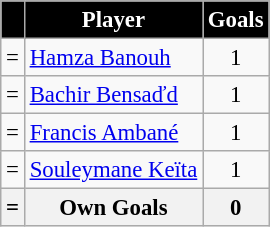<table border="0" class="wikitable" style="text-align:center;font-size:95%">
<tr>
<th scope=col style="color:#FFFFFF; background:#000000;"></th>
<th scope=col style="color:#FFFFFF; background:#000000;">Player</th>
<th scope=col style="color:#FFFFFF; background:#000000;">Goals</th>
</tr>
<tr>
<td align=left>=</td>
<td align=left> <a href='#'>Hamza Banouh</a></td>
<td align=center>1</td>
</tr>
<tr>
<td align=left>=</td>
<td align=left> <a href='#'>Bachir Bensaďd</a></td>
<td align=center>1</td>
</tr>
<tr>
<td align=left>=</td>
<td align=left> <a href='#'>Francis Ambané</a></td>
<td align=center>1</td>
</tr>
<tr>
<td align=left>=</td>
<td align=left> <a href='#'>Souleymane Keïta</a></td>
<td align=center>1</td>
</tr>
<tr>
<th align=left>=</th>
<th>Own Goals</th>
<th align=center>0</th>
</tr>
</table>
